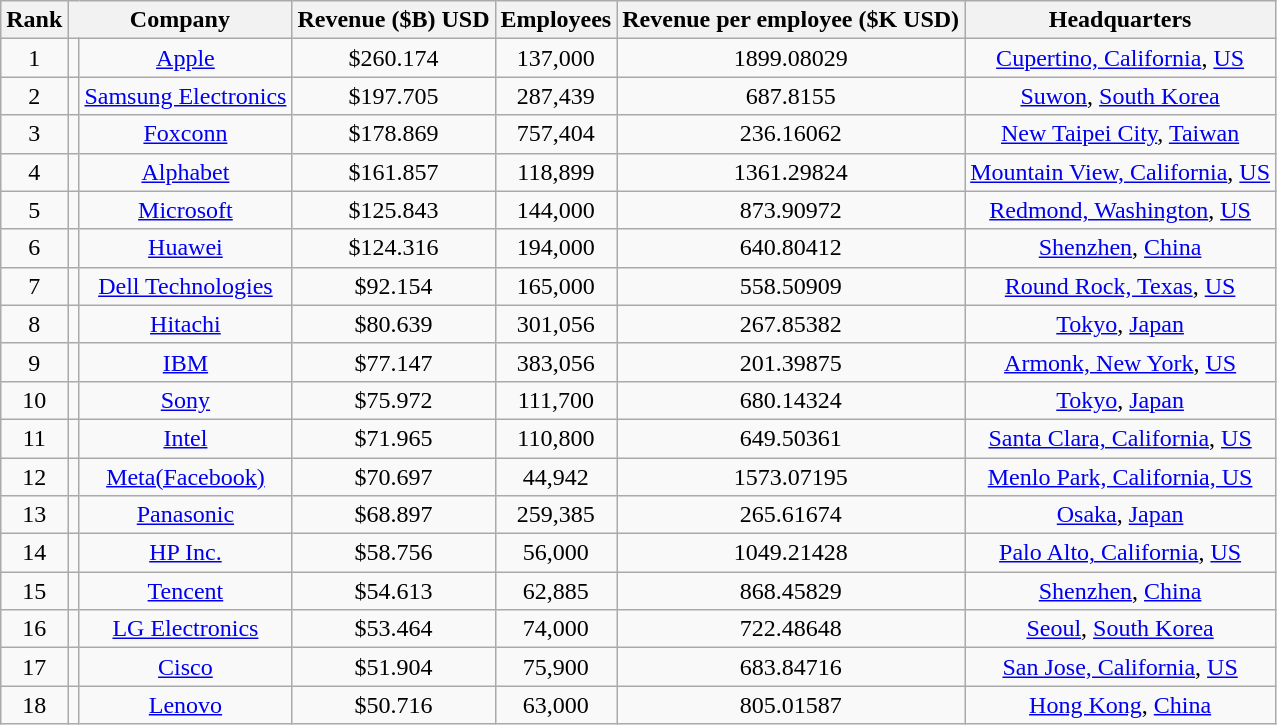<table class="wikitable sortable plainrowheads" style="text-align:center">
<tr>
<th>Rank</th>
<th colspan="2">Company</th>
<th>Revenue ($B) USD</th>
<th>Employees</th>
<th>Revenue per employee ($K USD)</th>
<th>Headquarters</th>
</tr>
<tr>
<td>1</td>
<td></td>
<td><a href='#'>Apple</a></td>
<td>$260.174</td>
<td>137,000</td>
<td>1899.08029</td>
<td><a href='#'>Cupertino, California</a>, <a href='#'>US</a></td>
</tr>
<tr>
<td>2</td>
<td></td>
<td><a href='#'>Samsung Electronics</a></td>
<td>$197.705</td>
<td>287,439</td>
<td>687.8155</td>
<td><a href='#'>Suwon</a>, <a href='#'>South Korea</a></td>
</tr>
<tr>
<td>3</td>
<td></td>
<td><a href='#'>Foxconn</a></td>
<td>$178.869</td>
<td>757,404</td>
<td>236.16062</td>
<td><a href='#'>New Taipei City</a>, <a href='#'>Taiwan</a></td>
</tr>
<tr>
<td>4</td>
<td></td>
<td><a href='#'>Alphabet</a></td>
<td>$161.857</td>
<td>118,899</td>
<td>1361.29824</td>
<td><a href='#'>Mountain View, California</a>, <a href='#'>US</a></td>
</tr>
<tr>
<td>5</td>
<td></td>
<td><a href='#'>Microsoft</a></td>
<td>$125.843</td>
<td>144,000</td>
<td>873.90972</td>
<td><a href='#'>Redmond, Washington</a>, <a href='#'>US</a></td>
</tr>
<tr>
<td>6</td>
<td></td>
<td><a href='#'>Huawei</a></td>
<td>$124.316</td>
<td>194,000</td>
<td>640.80412</td>
<td><a href='#'>Shenzhen</a>, <a href='#'>China</a></td>
</tr>
<tr>
<td>7</td>
<td></td>
<td><a href='#'>Dell Technologies</a></td>
<td>$92.154</td>
<td>165,000</td>
<td>558.50909</td>
<td><a href='#'>Round Rock, Texas</a>, <a href='#'>US</a></td>
</tr>
<tr>
<td>8</td>
<td></td>
<td><a href='#'>Hitachi</a></td>
<td>$80.639</td>
<td>301,056</td>
<td>267.85382</td>
<td><a href='#'>Tokyo</a>, <a href='#'>Japan</a></td>
</tr>
<tr>
<td>9</td>
<td></td>
<td><a href='#'>IBM</a></td>
<td>$77.147</td>
<td>383,056</td>
<td>201.39875</td>
<td><a href='#'>Armonk, New York</a>, <a href='#'>US</a></td>
</tr>
<tr>
<td>10</td>
<td></td>
<td><a href='#'>Sony</a></td>
<td>$75.972</td>
<td>111,700</td>
<td>680.14324</td>
<td><a href='#'>Tokyo</a>, <a href='#'>Japan</a></td>
</tr>
<tr>
<td>11</td>
<td></td>
<td><a href='#'>Intel</a></td>
<td>$71.965</td>
<td>110,800</td>
<td>649.50361</td>
<td><a href='#'>Santa Clara, California</a>, <a href='#'>US</a></td>
</tr>
<tr>
<td>12</td>
<td></td>
<td><a href='#'>Meta(Facebook)</a></td>
<td>$70.697</td>
<td>44,942</td>
<td>1573.07195</td>
<td><a href='#'>Menlo Park, California, US</a></td>
</tr>
<tr>
<td>13</td>
<td></td>
<td><a href='#'>Panasonic</a></td>
<td>$68.897</td>
<td>259,385</td>
<td>265.61674</td>
<td><a href='#'>Osaka</a>, <a href='#'>Japan</a></td>
</tr>
<tr>
<td>14</td>
<td></td>
<td><a href='#'>HP Inc.</a></td>
<td>$58.756</td>
<td>56,000</td>
<td>1049.21428</td>
<td><a href='#'>Palo Alto, California</a>, <a href='#'>US</a></td>
</tr>
<tr>
<td>15</td>
<td></td>
<td><a href='#'>Tencent</a></td>
<td>$54.613</td>
<td>62,885</td>
<td>868.45829</td>
<td><a href='#'>Shenzhen</a>, <a href='#'>China</a></td>
</tr>
<tr>
<td>16</td>
<td></td>
<td><a href='#'>LG Electronics</a></td>
<td>$53.464</td>
<td>74,000</td>
<td>722.48648</td>
<td><a href='#'>Seoul</a>, <a href='#'>South Korea</a></td>
</tr>
<tr>
<td>17</td>
<td></td>
<td><a href='#'>Cisco</a></td>
<td>$51.904</td>
<td>75,900</td>
<td>683.84716</td>
<td><a href='#'>San Jose, California</a>, <a href='#'>US</a></td>
</tr>
<tr>
<td>18</td>
<td></td>
<td><a href='#'>Lenovo</a></td>
<td>$50.716</td>
<td>63,000</td>
<td>805.01587</td>
<td><a href='#'>Hong Kong</a>, <a href='#'>China</a></td>
</tr>
</table>
